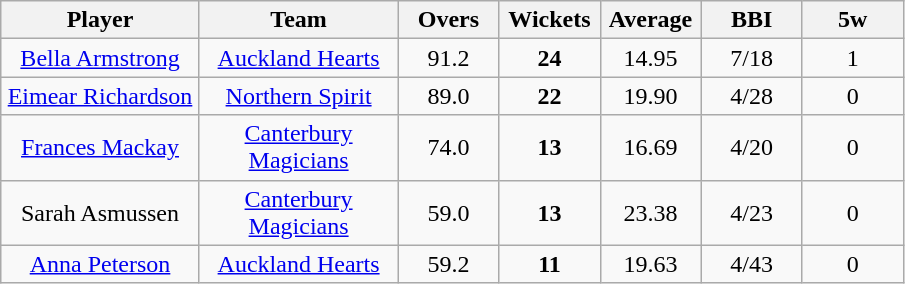<table class="wikitable" style="text-align:center">
<tr>
<th width=125>Player</th>
<th width=125>Team</th>
<th width=60>Overs</th>
<th width=60>Wickets</th>
<th width=60>Average</th>
<th width=60>BBI</th>
<th width=60>5w</th>
</tr>
<tr>
<td><a href='#'>Bella Armstrong</a></td>
<td><a href='#'>Auckland Hearts</a></td>
<td>91.2</td>
<td><strong>24</strong></td>
<td>14.95</td>
<td>7/18</td>
<td>1</td>
</tr>
<tr>
<td><a href='#'>Eimear Richardson</a></td>
<td><a href='#'>Northern Spirit</a></td>
<td>89.0</td>
<td><strong>22</strong></td>
<td>19.90</td>
<td>4/28</td>
<td>0</td>
</tr>
<tr>
<td><a href='#'>Frances Mackay</a></td>
<td><a href='#'>Canterbury Magicians</a></td>
<td>74.0</td>
<td><strong>13</strong></td>
<td>16.69</td>
<td>4/20</td>
<td>0</td>
</tr>
<tr>
<td>Sarah Asmussen</td>
<td><a href='#'>Canterbury Magicians</a></td>
<td>59.0</td>
<td><strong>13</strong></td>
<td>23.38</td>
<td>4/23</td>
<td>0</td>
</tr>
<tr>
<td><a href='#'>Anna Peterson</a></td>
<td><a href='#'>Auckland Hearts</a></td>
<td>59.2</td>
<td><strong>11</strong></td>
<td>19.63</td>
<td>4/43</td>
<td>0</td>
</tr>
</table>
